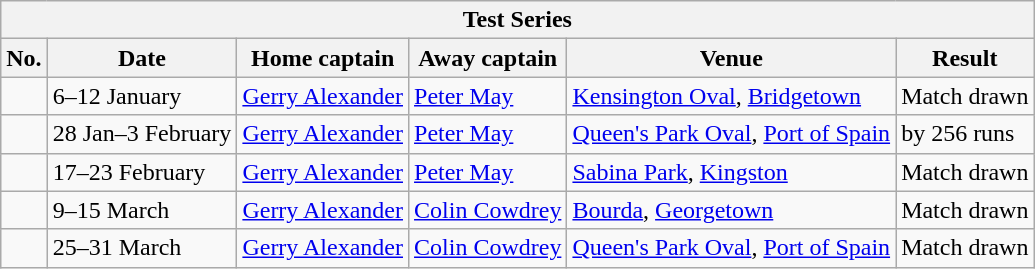<table class="wikitable">
<tr>
<th colspan="9">Test Series</th>
</tr>
<tr>
<th>No.</th>
<th>Date</th>
<th>Home captain</th>
<th>Away captain</th>
<th>Venue</th>
<th>Result</th>
</tr>
<tr>
<td></td>
<td>6–12 January</td>
<td><a href='#'>Gerry Alexander</a></td>
<td><a href='#'>Peter May</a></td>
<td><a href='#'>Kensington Oval</a>, <a href='#'>Bridgetown</a></td>
<td>Match drawn</td>
</tr>
<tr>
<td></td>
<td>28 Jan–3 February</td>
<td><a href='#'>Gerry Alexander</a></td>
<td><a href='#'>Peter May</a></td>
<td><a href='#'>Queen's Park Oval</a>, <a href='#'>Port of Spain</a></td>
<td> by 256 runs</td>
</tr>
<tr>
<td></td>
<td>17–23 February</td>
<td><a href='#'>Gerry Alexander</a></td>
<td><a href='#'>Peter May</a></td>
<td><a href='#'>Sabina Park</a>, <a href='#'>Kingston</a></td>
<td>Match drawn</td>
</tr>
<tr>
<td></td>
<td>9–15 March</td>
<td><a href='#'>Gerry Alexander</a></td>
<td><a href='#'>Colin Cowdrey</a></td>
<td><a href='#'>Bourda</a>, <a href='#'>Georgetown</a></td>
<td>Match drawn</td>
</tr>
<tr>
<td></td>
<td>25–31 March</td>
<td><a href='#'>Gerry Alexander</a></td>
<td><a href='#'>Colin Cowdrey</a></td>
<td><a href='#'>Queen's Park Oval</a>, <a href='#'>Port of Spain</a></td>
<td>Match drawn</td>
</tr>
</table>
